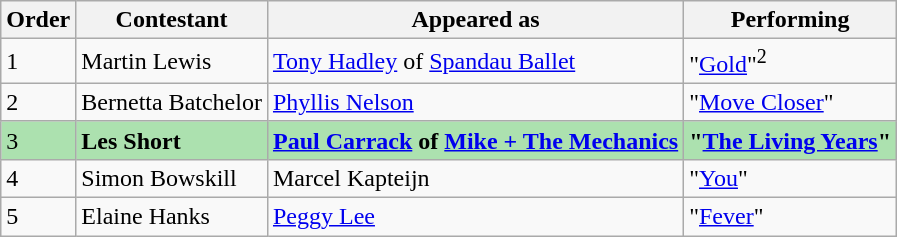<table class="wikitable">
<tr>
<th>Order</th>
<th>Contestant</th>
<th>Appeared as</th>
<th>Performing</th>
</tr>
<tr>
<td>1</td>
<td>Martin Lewis</td>
<td><a href='#'>Tony Hadley</a> of <a href='#'>Spandau Ballet</a></td>
<td>"<a href='#'>Gold</a>"<sup>2</sup></td>
</tr>
<tr>
<td>2</td>
<td>Bernetta Batchelor</td>
<td><a href='#'>Phyllis Nelson</a></td>
<td>"<a href='#'>Move Closer</a>"</td>
</tr>
<tr style="background:#ACE1AF;">
<td>3</td>
<td><strong>Les Short</strong></td>
<td><strong><a href='#'>Paul Carrack</a> of <a href='#'>Mike + The Mechanics</a></strong></td>
<td><strong>"<a href='#'>The Living Years</a>"</strong></td>
</tr>
<tr>
<td>4</td>
<td>Simon Bowskill</td>
<td>Marcel Kapteijn</td>
<td>"<a href='#'>You</a>"</td>
</tr>
<tr>
<td>5</td>
<td>Elaine Hanks</td>
<td><a href='#'>Peggy Lee</a></td>
<td>"<a href='#'>Fever</a>"</td>
</tr>
</table>
